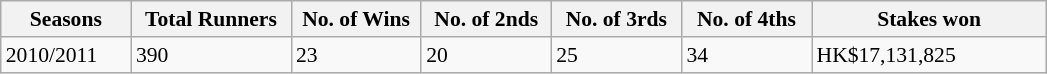<table class="wikitable sortable" style="font-size:90%;">
<tr>
<th width="80px">Seasons</th>
<th width="100px">Total Runners</th>
<th width="80px">No. of Wins</th>
<th width="80px">No. of 2nds</th>
<th width="80px">No. of 3rds</th>
<th width="80px">No. of 4ths</th>
<th width="150px">Stakes won</th>
</tr>
<tr>
<td>2010/2011</td>
<td>390</td>
<td>23</td>
<td>20</td>
<td>25</td>
<td>34</td>
<td>HK$17,131,825</td>
</tr>
</table>
